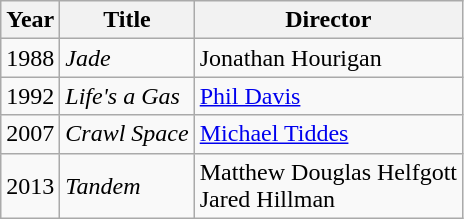<table class="wikitable">
<tr>
<th>Year</th>
<th>Title</th>
<th>Director</th>
</tr>
<tr>
<td>1988</td>
<td><em>Jade</em></td>
<td>Jonathan Hourigan</td>
</tr>
<tr>
<td>1992</td>
<td><em>Life's a Gas</em></td>
<td><a href='#'>Phil Davis</a></td>
</tr>
<tr>
<td>2007</td>
<td><em>Crawl Space</em></td>
<td><a href='#'>Michael Tiddes</a></td>
</tr>
<tr>
<td>2013</td>
<td><em>Tandem</em></td>
<td>Matthew Douglas Helfgott<br>Jared Hillman</td>
</tr>
</table>
